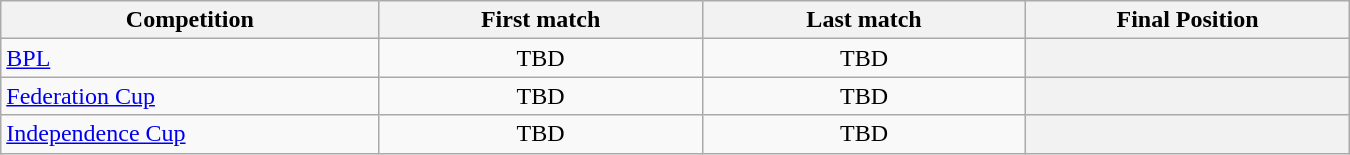<table class="wikitable" style="text-align:center; width:900px; font-size="80%";">
<tr>
<th style="text-align:center; width:200px;">Competition</th>
<th style="text-align:center; width:170px;">First match</th>
<th style="text-align:center; width:170px;">Last match</th>
<th style="text-align:center; width:170px;">Final Position</th>
</tr>
<tr>
<td style="text-align:left;"><a href='#'>BPL</a></td>
<td>TBD</td>
<td>TBD</td>
<th></th>
</tr>
<tr>
<td style="text-align:left;"><a href='#'>Federation Cup</a></td>
<td>TBD</td>
<td>TBD</td>
<th></th>
</tr>
<tr>
<td style="text-align:left;"><a href='#'>Independence Cup</a></td>
<td>TBD</td>
<td>TBD</td>
<th></th>
</tr>
</table>
